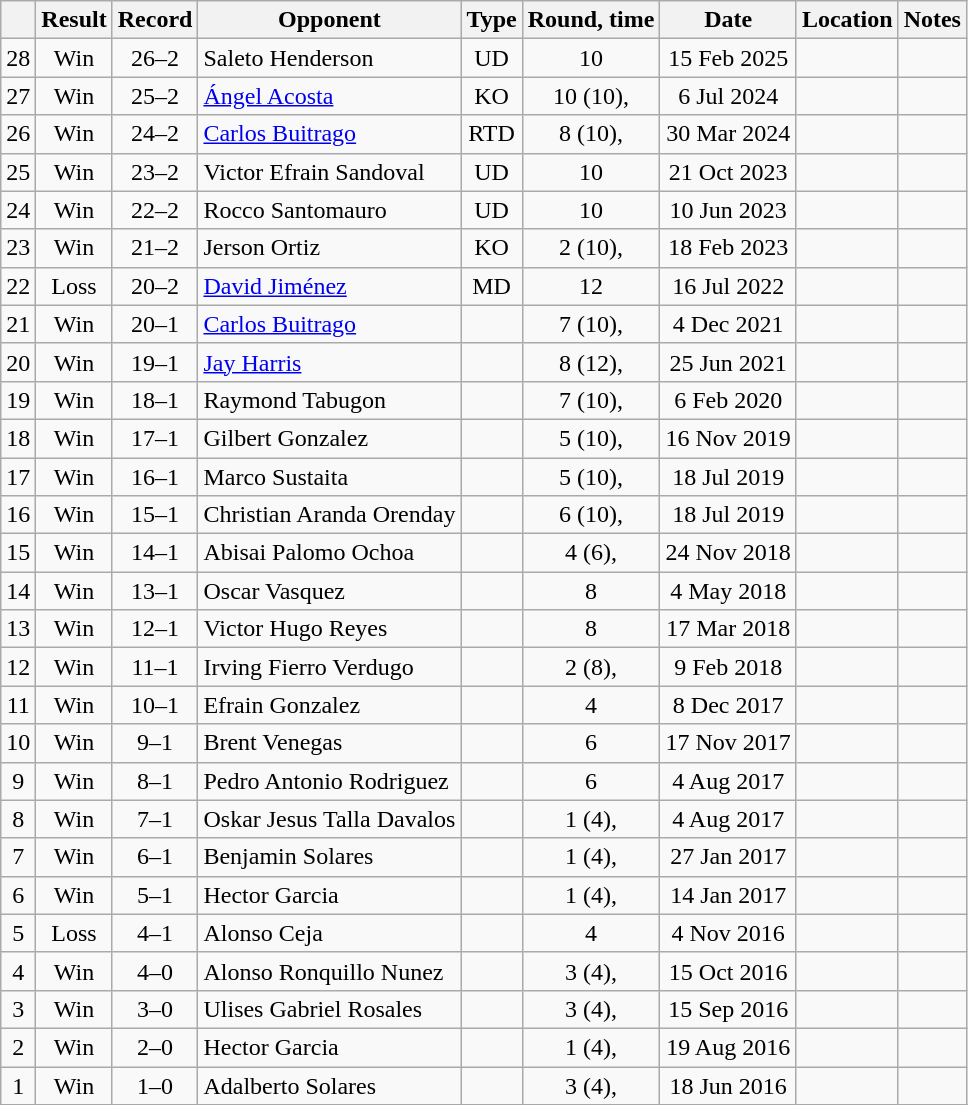<table class="wikitable" style="text-align:center">
<tr>
<th></th>
<th>Result</th>
<th>Record</th>
<th>Opponent</th>
<th>Type</th>
<th>Round, time</th>
<th>Date</th>
<th>Location</th>
<th>Notes</th>
</tr>
<tr>
<td>28</td>
<td>Win</td>
<td>26–2</td>
<td align=left>Saleto Henderson</td>
<td>UD</td>
<td>10</td>
<td>15 Feb 2025</td>
<td align=left></td>
<td align=left></td>
</tr>
<tr>
<td>27</td>
<td>Win</td>
<td>25–2</td>
<td align=left><a href='#'>Ángel Acosta</a></td>
<td>KO</td>
<td>10 (10), </td>
<td>6 Jul 2024</td>
<td align=left></td>
<td align=left></td>
</tr>
<tr>
<td>26</td>
<td>Win</td>
<td>24–2</td>
<td align=left><a href='#'>Carlos Buitrago</a></td>
<td>RTD</td>
<td>8 (10), </td>
<td>30 Mar 2024</td>
<td align=left></td>
<td align=left></td>
</tr>
<tr>
<td>25</td>
<td>Win</td>
<td>23–2</td>
<td align=left>Victor Efrain Sandoval</td>
<td>UD</td>
<td>10</td>
<td>21 Oct 2023</td>
<td align=left></td>
<td align=left></td>
</tr>
<tr>
<td>24</td>
<td>Win</td>
<td>22–2</td>
<td align=left>Rocco Santomauro</td>
<td>UD</td>
<td>10</td>
<td>10 Jun 2023</td>
<td align=left></td>
<td align=left></td>
</tr>
<tr>
<td>23</td>
<td>Win</td>
<td>21–2</td>
<td align=left>Jerson Ortiz</td>
<td>KO</td>
<td>2 (10), </td>
<td>18 Feb 2023</td>
<td align=left></td>
<td align=left></td>
</tr>
<tr>
<td>22</td>
<td>Loss</td>
<td>20–2</td>
<td align=left><a href='#'>David Jiménez</a></td>
<td>MD</td>
<td>12</td>
<td>16 Jul 2022</td>
<td align=left></td>
<td align=left></td>
</tr>
<tr>
<td>21</td>
<td>Win</td>
<td>20–1</td>
<td align=left><a href='#'>Carlos Buitrago</a></td>
<td></td>
<td>7 (10), </td>
<td>4 Dec 2021</td>
<td align=left></td>
<td align=left></td>
</tr>
<tr>
<td>20</td>
<td>Win</td>
<td>19–1</td>
<td align=left><a href='#'>Jay Harris</a></td>
<td></td>
<td>8 (12), </td>
<td>25 Jun 2021</td>
<td align=left></td>
<td align=left></td>
</tr>
<tr>
<td>19</td>
<td>Win</td>
<td>18–1</td>
<td align=left>Raymond Tabugon</td>
<td></td>
<td>7 (10), </td>
<td>6 Feb 2020</td>
<td align=left></td>
<td align=left></td>
</tr>
<tr>
<td>18</td>
<td>Win</td>
<td>17–1</td>
<td align=left>Gilbert Gonzalez</td>
<td></td>
<td>5 (10), </td>
<td>16 Nov 2019</td>
<td align=left></td>
<td align=left></td>
</tr>
<tr>
<td>17</td>
<td>Win</td>
<td>16–1</td>
<td align=left>Marco Sustaita</td>
<td></td>
<td>5 (10), </td>
<td>18 Jul 2019</td>
<td align=left></td>
<td align=left></td>
</tr>
<tr>
<td>16</td>
<td>Win</td>
<td>15–1</td>
<td align=left>Christian Aranda Orenday</td>
<td></td>
<td>6 (10), </td>
<td>18 Jul 2019</td>
<td align=left></td>
<td align=left></td>
</tr>
<tr>
<td>15</td>
<td>Win</td>
<td>14–1</td>
<td align=left>Abisai Palomo Ochoa</td>
<td></td>
<td>4 (6), </td>
<td>24 Nov 2018</td>
<td align=left></td>
<td align=left></td>
</tr>
<tr>
<td>14</td>
<td>Win</td>
<td>13–1</td>
<td align=left>Oscar Vasquez</td>
<td></td>
<td>8</td>
<td>4 May 2018</td>
<td align=left></td>
<td align=left></td>
</tr>
<tr>
<td>13</td>
<td>Win</td>
<td>12–1</td>
<td align=left>Victor Hugo Reyes</td>
<td></td>
<td>8</td>
<td>17 Mar 2018</td>
<td align=left></td>
<td align=left></td>
</tr>
<tr>
<td>12</td>
<td>Win</td>
<td>11–1</td>
<td align=left>Irving Fierro Verdugo</td>
<td></td>
<td>2 (8), </td>
<td>9 Feb 2018</td>
<td align=left></td>
<td align=left></td>
</tr>
<tr>
<td>11</td>
<td>Win</td>
<td>10–1</td>
<td align=left>Efrain Gonzalez</td>
<td></td>
<td>4</td>
<td>8 Dec 2017</td>
<td align=left></td>
<td align=left></td>
</tr>
<tr>
<td>10</td>
<td>Win</td>
<td>9–1</td>
<td align=left>Brent Venegas</td>
<td></td>
<td>6</td>
<td>17 Nov 2017</td>
<td align=left></td>
<td align=left></td>
</tr>
<tr>
<td>9</td>
<td>Win</td>
<td>8–1</td>
<td align=left>Pedro Antonio Rodriguez</td>
<td></td>
<td>6</td>
<td>4 Aug 2017</td>
<td align=left></td>
<td align=left></td>
</tr>
<tr>
<td>8</td>
<td>Win</td>
<td>7–1</td>
<td align=left>Oskar Jesus Talla Davalos</td>
<td></td>
<td>1 (4), </td>
<td>4 Aug 2017</td>
<td align=left></td>
<td align=left></td>
</tr>
<tr>
<td>7</td>
<td>Win</td>
<td>6–1</td>
<td align=left>Benjamin Solares</td>
<td></td>
<td>1 (4), </td>
<td>27 Jan 2017</td>
<td align=left></td>
<td align=left></td>
</tr>
<tr>
<td>6</td>
<td>Win</td>
<td>5–1</td>
<td align=left>Hector Garcia</td>
<td></td>
<td>1 (4), </td>
<td>14 Jan 2017</td>
<td align=left></td>
<td align=left></td>
</tr>
<tr>
<td>5</td>
<td>Loss</td>
<td>4–1</td>
<td align=left>Alonso Ceja</td>
<td></td>
<td>4</td>
<td>4 Nov 2016</td>
<td align=left></td>
<td align=left></td>
</tr>
<tr>
<td>4</td>
<td>Win</td>
<td>4–0</td>
<td align=left>Alonso Ronquillo Nunez</td>
<td></td>
<td>3 (4), </td>
<td>15 Oct 2016</td>
<td align=left></td>
<td align=left></td>
</tr>
<tr>
<td>3</td>
<td>Win</td>
<td>3–0</td>
<td align=left>Ulises Gabriel Rosales</td>
<td></td>
<td>3 (4), </td>
<td>15 Sep 2016</td>
<td align=left></td>
<td align=left></td>
</tr>
<tr>
<td>2</td>
<td>Win</td>
<td>2–0</td>
<td align=left>Hector Garcia</td>
<td></td>
<td>1 (4), </td>
<td>19 Aug 2016</td>
<td align=left></td>
<td align=left></td>
</tr>
<tr>
<td>1</td>
<td>Win</td>
<td>1–0</td>
<td align=left>Adalberto Solares</td>
<td></td>
<td>3 (4), </td>
<td>18 Jun 2016</td>
<td align=left></td>
<td align=left></td>
</tr>
<tr>
</tr>
</table>
